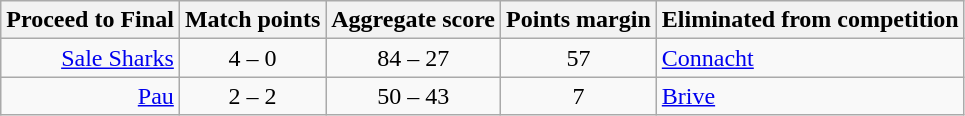<table class="wikitable" style="text-align: center;">
<tr>
<th>Proceed to Final</th>
<th>Match points</th>
<th>Aggregate score</th>
<th>Points margin</th>
<th>Eliminated from competition</th>
</tr>
<tr>
<td align="right"><a href='#'>Sale Sharks</a> </td>
<td>4 – 0</td>
<td>84 – 27</td>
<td>57</td>
<td align="left"> <a href='#'>Connacht</a></td>
</tr>
<tr>
<td align="right"><a href='#'>Pau</a> </td>
<td>2 – 2</td>
<td>50 – 43</td>
<td>7</td>
<td align="left"> <a href='#'>Brive</a></td>
</tr>
</table>
